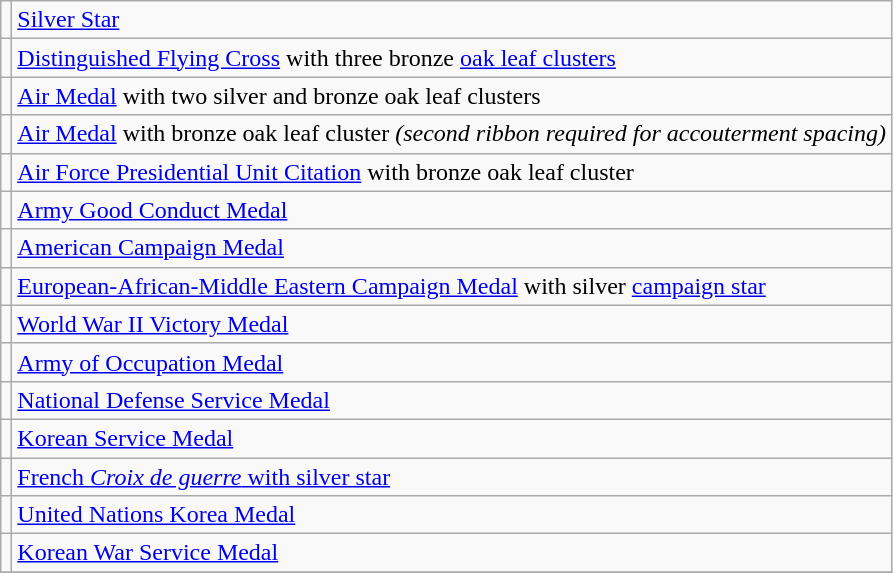<table class="wikitable">
<tr>
<td></td>
<td><a href='#'>Silver Star</a></td>
</tr>
<tr>
<td></td>
<td><a href='#'>Distinguished Flying Cross</a> with three bronze <a href='#'>oak leaf clusters</a></td>
</tr>
<tr>
<td></td>
<td><a href='#'>Air Medal</a> with two silver and bronze oak leaf clusters</td>
</tr>
<tr>
<td></td>
<td><a href='#'>Air Medal</a> with bronze oak leaf cluster <em>(second ribbon required for accouterment spacing)</em></td>
</tr>
<tr>
<td></td>
<td><a href='#'>Air Force Presidential Unit Citation</a> with bronze oak leaf cluster</td>
</tr>
<tr>
<td></td>
<td><a href='#'>Army Good Conduct Medal</a></td>
</tr>
<tr>
<td></td>
<td><a href='#'>American Campaign Medal</a></td>
</tr>
<tr>
<td></td>
<td><a href='#'>European-African-Middle Eastern Campaign Medal</a> with silver <a href='#'>campaign star</a></td>
</tr>
<tr>
<td></td>
<td><a href='#'>World War II Victory Medal</a></td>
</tr>
<tr>
<td></td>
<td><a href='#'>Army of Occupation Medal</a></td>
</tr>
<tr>
<td></td>
<td><a href='#'>National Defense Service Medal</a></td>
</tr>
<tr>
<td></td>
<td><a href='#'>Korean Service Medal</a></td>
</tr>
<tr>
<td></td>
<td><a href='#'>French <em>Croix de guerre</em> with silver star</a></td>
</tr>
<tr>
<td></td>
<td><a href='#'>United Nations Korea Medal</a></td>
</tr>
<tr>
<td></td>
<td><a href='#'>Korean War Service Medal</a></td>
</tr>
<tr>
</tr>
</table>
